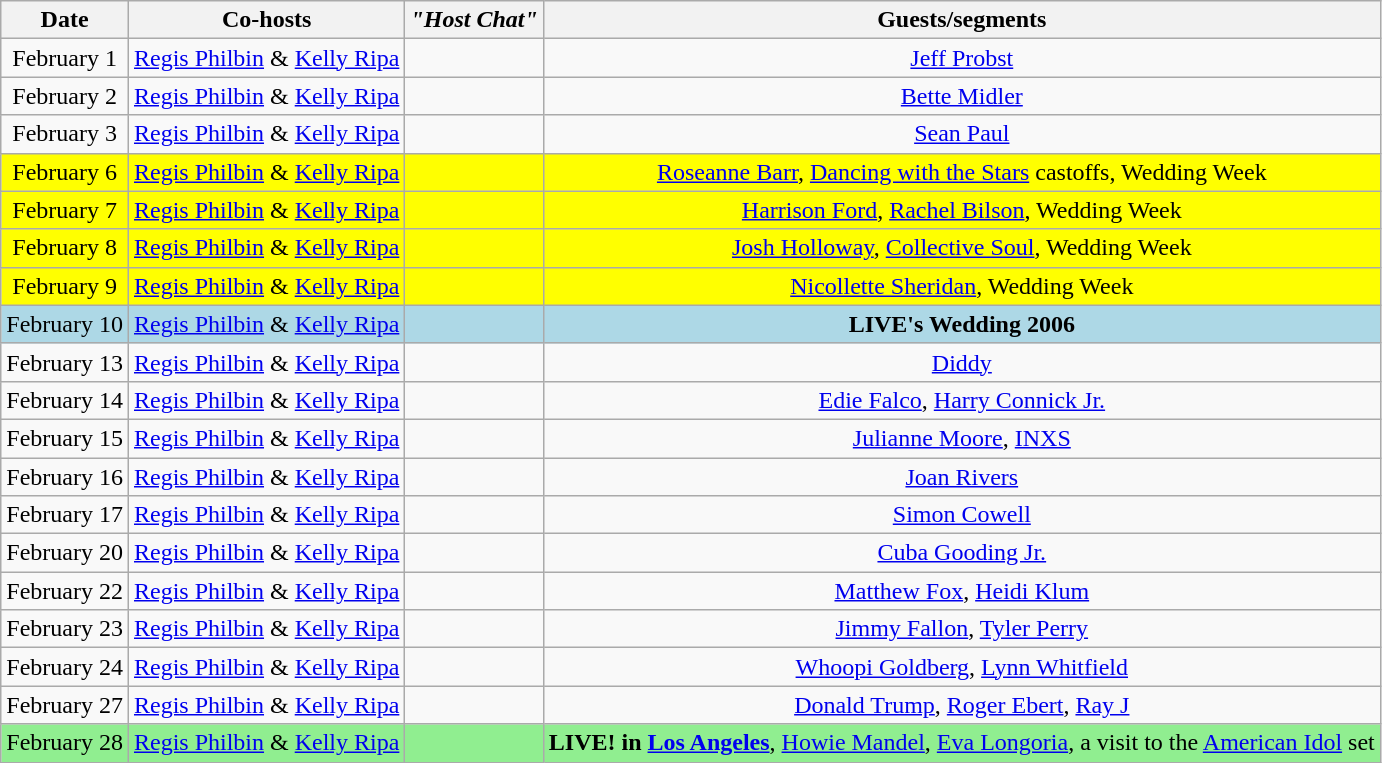<table class="wikitable sortable" style="text-align:center;">
<tr>
<th>Date</th>
<th>Co-hosts</th>
<th><em>"Host Chat"</em></th>
<th>Guests/segments</th>
</tr>
<tr>
<td>February 1</td>
<td><a href='#'>Regis Philbin</a> & <a href='#'>Kelly Ripa</a></td>
<td></td>
<td><a href='#'>Jeff Probst</a></td>
</tr>
<tr>
<td>February 2</td>
<td><a href='#'>Regis Philbin</a> & <a href='#'>Kelly Ripa</a></td>
<td></td>
<td><a href='#'>Bette Midler</a></td>
</tr>
<tr>
<td>February 3</td>
<td><a href='#'>Regis Philbin</a> & <a href='#'>Kelly Ripa</a></td>
<td></td>
<td><a href='#'>Sean Paul</a></td>
</tr>
<tr style="background:yellow;">
<td>February 6</td>
<td><a href='#'>Regis Philbin</a> & <a href='#'>Kelly Ripa</a></td>
<td></td>
<td><a href='#'>Roseanne Barr</a>, <a href='#'>Dancing with the Stars</a> castoffs, Wedding Week</td>
</tr>
<tr style="background:yellow;">
<td>February 7</td>
<td><a href='#'>Regis Philbin</a> & <a href='#'>Kelly Ripa</a></td>
<td></td>
<td><a href='#'>Harrison Ford</a>, <a href='#'>Rachel Bilson</a>, Wedding Week</td>
</tr>
<tr style="background:yellow;">
<td>February 8</td>
<td><a href='#'>Regis Philbin</a> & <a href='#'>Kelly Ripa</a></td>
<td></td>
<td><a href='#'>Josh Holloway</a>, <a href='#'>Collective Soul</a>, Wedding Week</td>
</tr>
<tr style="background:yellow;">
<td>February 9</td>
<td><a href='#'>Regis Philbin</a> & <a href='#'>Kelly Ripa</a></td>
<td></td>
<td><a href='#'>Nicollette Sheridan</a>, Wedding Week</td>
</tr>
<tr style="background:lightblue;">
<td>February 10</td>
<td><a href='#'>Regis Philbin</a> & <a href='#'>Kelly Ripa</a></td>
<td></td>
<td><strong>LIVE's Wedding 2006</strong></td>
</tr>
<tr>
<td>February 13</td>
<td><a href='#'>Regis Philbin</a> & <a href='#'>Kelly Ripa</a></td>
<td></td>
<td><a href='#'>Diddy</a></td>
</tr>
<tr>
<td>February 14</td>
<td><a href='#'>Regis Philbin</a> & <a href='#'>Kelly Ripa</a></td>
<td></td>
<td><a href='#'>Edie Falco</a>, <a href='#'>Harry Connick Jr.</a></td>
</tr>
<tr>
<td>February 15</td>
<td><a href='#'>Regis Philbin</a> & <a href='#'>Kelly Ripa</a></td>
<td></td>
<td><a href='#'>Julianne Moore</a>, <a href='#'>INXS</a></td>
</tr>
<tr>
<td>February 16</td>
<td><a href='#'>Regis Philbin</a> & <a href='#'>Kelly Ripa</a></td>
<td></td>
<td><a href='#'>Joan Rivers</a></td>
</tr>
<tr>
<td>February 17</td>
<td><a href='#'>Regis Philbin</a> & <a href='#'>Kelly Ripa</a></td>
<td></td>
<td><a href='#'>Simon Cowell</a></td>
</tr>
<tr>
<td>February 20</td>
<td><a href='#'>Regis Philbin</a> & <a href='#'>Kelly Ripa</a></td>
<td></td>
<td><a href='#'>Cuba Gooding Jr.</a></td>
</tr>
<tr>
<td>February 22</td>
<td><a href='#'>Regis Philbin</a> & <a href='#'>Kelly Ripa</a></td>
<td></td>
<td><a href='#'>Matthew Fox</a>, <a href='#'>Heidi Klum</a></td>
</tr>
<tr>
<td>February 23</td>
<td><a href='#'>Regis Philbin</a> & <a href='#'>Kelly Ripa</a></td>
<td></td>
<td><a href='#'>Jimmy Fallon</a>, <a href='#'>Tyler Perry</a></td>
</tr>
<tr>
<td>February 24</td>
<td><a href='#'>Regis Philbin</a> & <a href='#'>Kelly Ripa</a></td>
<td></td>
<td><a href='#'>Whoopi Goldberg</a>, <a href='#'>Lynn Whitfield</a></td>
</tr>
<tr>
<td>February 27</td>
<td><a href='#'>Regis Philbin</a> & <a href='#'>Kelly Ripa</a></td>
<td></td>
<td><a href='#'>Donald Trump</a>, <a href='#'>Roger Ebert</a>, <a href='#'>Ray J</a></td>
</tr>
<tr style="background:lightgreen;">
<td>February 28</td>
<td><a href='#'>Regis Philbin</a> & <a href='#'>Kelly Ripa</a></td>
<td></td>
<td><strong>LIVE! in <a href='#'>Los Angeles</a></strong>, <a href='#'>Howie Mandel</a>, <a href='#'>Eva Longoria</a>, a visit to the <a href='#'>American Idol</a> set</td>
</tr>
</table>
